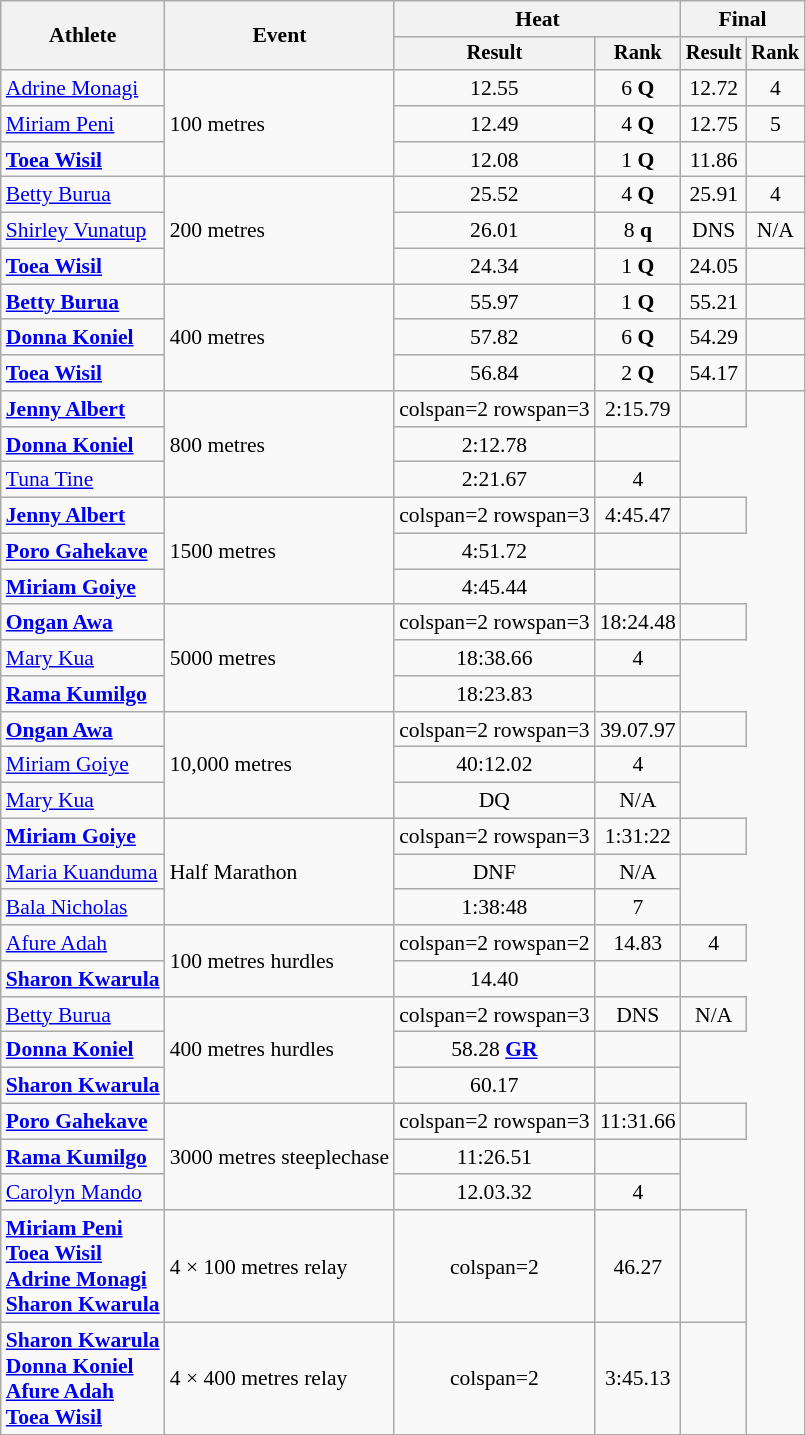<table class="wikitable" style="font-size:90%">
<tr>
<th rowspan="2">Athlete</th>
<th rowspan="2">Event</th>
<th colspan="2">Heat</th>
<th colspan="2">Final</th>
</tr>
<tr style="font-size:95%">
<th>Result</th>
<th>Rank</th>
<th>Result</th>
<th>Rank</th>
</tr>
<tr style=text-align:center>
<td style=text-align:left><a href='#'>Adrine Monagi</a></td>
<td style=text-align:left rowspan=3>100 metres</td>
<td>12.55</td>
<td>6 <strong>Q</strong></td>
<td>12.72</td>
<td>4</td>
</tr>
<tr style=text-align:center>
<td style=text-align:left><a href='#'>Miriam Peni</a></td>
<td>12.49</td>
<td>4 <strong>Q</strong></td>
<td>12.75</td>
<td>5</td>
</tr>
<tr style=text-align:center>
<td style=text-align:left><strong><a href='#'>Toea Wisil</a></strong></td>
<td>12.08</td>
<td>1 <strong>Q</strong></td>
<td>11.86</td>
<td></td>
</tr>
<tr style=text-align:center>
<td style=text-align:left><a href='#'>Betty Burua</a></td>
<td style=text-align:left rowspan=3>200 metres</td>
<td>25.52</td>
<td>4 <strong>Q</strong></td>
<td>25.91</td>
<td>4</td>
</tr>
<tr style=text-align:center>
<td style=text-align:left><a href='#'>Shirley Vunatup</a></td>
<td>26.01</td>
<td>8 <strong>q</strong></td>
<td>DNS</td>
<td>N/A</td>
</tr>
<tr style=text-align:center>
<td style=text-align:left><strong><a href='#'>Toea Wisil</a></strong></td>
<td>24.34</td>
<td>1 <strong>Q</strong></td>
<td>24.05</td>
<td></td>
</tr>
<tr style=text-align:center>
<td style=text-align:left><strong><a href='#'>Betty Burua</a></strong></td>
<td style=text-align:left rowspan=3>400 metres</td>
<td>55.97</td>
<td>1 <strong>Q</strong></td>
<td>55.21</td>
<td></td>
</tr>
<tr style=text-align:center>
<td style=text-align:left><strong><a href='#'>Donna Koniel</a></strong></td>
<td>57.82</td>
<td>6 <strong>Q</strong></td>
<td>54.29</td>
<td></td>
</tr>
<tr style=text-align:center>
<td style=text-align:left><strong><a href='#'>Toea Wisil</a></strong></td>
<td>56.84</td>
<td>2 <strong>Q</strong></td>
<td>54.17</td>
<td></td>
</tr>
<tr style=text-align:center>
<td style=text-align:left><strong><a href='#'>Jenny Albert</a></strong></td>
<td style=text-align:left rowspan=3>800 metres</td>
<td>colspan=2 rowspan=3 </td>
<td>2:15.79</td>
<td></td>
</tr>
<tr style=text-align:center>
<td style=text-align:left><strong><a href='#'>Donna Koniel</a></strong></td>
<td>2:12.78</td>
<td></td>
</tr>
<tr style=text-align:center>
<td style=text-align:left><a href='#'>Tuna Tine</a></td>
<td>2:21.67</td>
<td>4</td>
</tr>
<tr style=text-align:center>
<td style=text-align:left><strong><a href='#'>Jenny Albert</a></strong></td>
<td style=text-align:left rowspan=3>1500 metres</td>
<td>colspan=2 rowspan=3 </td>
<td>4:45.47</td>
<td></td>
</tr>
<tr style=text-align:center>
<td style=text-align:left><strong><a href='#'>Poro Gahekave</a></strong></td>
<td>4:51.72</td>
<td></td>
</tr>
<tr style=text-align:center>
<td style=text-align:left><strong><a href='#'>Miriam Goiye</a></strong></td>
<td>4:45.44</td>
<td></td>
</tr>
<tr style=text-align:center>
<td style=text-align:left><strong><a href='#'>Ongan Awa</a></strong></td>
<td style=text-align:left rowspan=3>5000 metres</td>
<td>colspan=2 rowspan=3 </td>
<td>18:24.48</td>
<td></td>
</tr>
<tr style=text-align:center>
<td style=text-align:left><a href='#'>Mary Kua</a></td>
<td>18:38.66</td>
<td>4</td>
</tr>
<tr style=text-align:center>
<td style=text-align:left><strong><a href='#'>Rama Kumilgo</a></strong></td>
<td>18:23.83</td>
<td></td>
</tr>
<tr style=text-align:center>
<td style=text-align:left><strong><a href='#'>Ongan Awa</a></strong></td>
<td style=text-align:left rowspan=3>10,000 metres</td>
<td>colspan=2 rowspan=3 </td>
<td>39.07.97</td>
<td></td>
</tr>
<tr style=text-align:center>
<td style=text-align:left><a href='#'>Miriam Goiye</a></td>
<td>40:12.02</td>
<td>4</td>
</tr>
<tr style=text-align:center>
<td style=text-align:left><a href='#'>Mary Kua</a></td>
<td>DQ</td>
<td>N/A</td>
</tr>
<tr style=text-align:center>
<td style=text-align:left><strong><a href='#'>Miriam Goiye</a></strong></td>
<td style=text-align:left rowspan=3>Half Marathon</td>
<td>colspan=2 rowspan=3 </td>
<td>1:31:22</td>
<td></td>
</tr>
<tr style=text-align:center>
<td style=text-align:left><a href='#'>Maria Kuanduma</a></td>
<td>DNF</td>
<td>N/A</td>
</tr>
<tr style=text-align:center>
<td style=text-align:left><a href='#'>Bala Nicholas</a></td>
<td>1:38:48</td>
<td>7</td>
</tr>
<tr style=text-align:center>
<td style=text-align:left><a href='#'>Afure Adah</a></td>
<td style=text-align:left rowspan=2>100 metres hurdles</td>
<td>colspan=2 rowspan=2 </td>
<td>14.83</td>
<td>4</td>
</tr>
<tr style=text-align:center>
<td style=text-align:left><strong><a href='#'>Sharon Kwarula</a></strong></td>
<td>14.40</td>
<td></td>
</tr>
<tr style=text-align:center>
<td style=text-align:left><a href='#'>Betty Burua</a></td>
<td style=text-align:left rowspan=3>400 metres hurdles</td>
<td>colspan=2 rowspan=3 </td>
<td>DNS</td>
<td>N/A</td>
</tr>
<tr style=text-align:center>
<td style=text-align:left><strong><a href='#'>Donna Koniel</a></strong></td>
<td>58.28 <strong><a href='#'>GR</a></strong></td>
<td></td>
</tr>
<tr style=text-align:center>
<td style=text-align:left><strong><a href='#'>Sharon Kwarula</a></strong></td>
<td>60.17</td>
<td></td>
</tr>
<tr style=text-align:center>
<td style=text-align:left><strong><a href='#'>Poro Gahekave</a></strong></td>
<td style=text-align:left rowspan=3>3000 metres steeplechase</td>
<td>colspan=2 rowspan=3</td>
<td>11:31.66</td>
<td></td>
</tr>
<tr style=text-align:center>
<td style=text-align:left><strong><a href='#'>Rama Kumilgo</a></strong></td>
<td>11:26.51</td>
<td></td>
</tr>
<tr style=text-align:center>
<td style=text-align:left><a href='#'>Carolyn Mando</a></td>
<td>12.03.32</td>
<td>4</td>
</tr>
<tr style=text-align:center>
<td style=text-align:left><strong><a href='#'>Miriam Peni</a><br><a href='#'>Toea Wisil</a><br><a href='#'>Adrine Monagi</a><br><a href='#'>Sharon Kwarula</a></strong></td>
<td style=text-align:left>4 × 100 metres relay</td>
<td>colspan=2 </td>
<td>46.27</td>
<td></td>
</tr>
<tr style=text-align:center>
<td style=text-align:left><strong><a href='#'>Sharon Kwarula</a><br><a href='#'>Donna Koniel</a><br><a href='#'>Afure Adah</a><br><a href='#'>Toea Wisil</a></strong></td>
<td style=text-align:left>4 × 400 metres relay</td>
<td>colspan=2 </td>
<td>3:45.13</td>
<td></td>
</tr>
</table>
